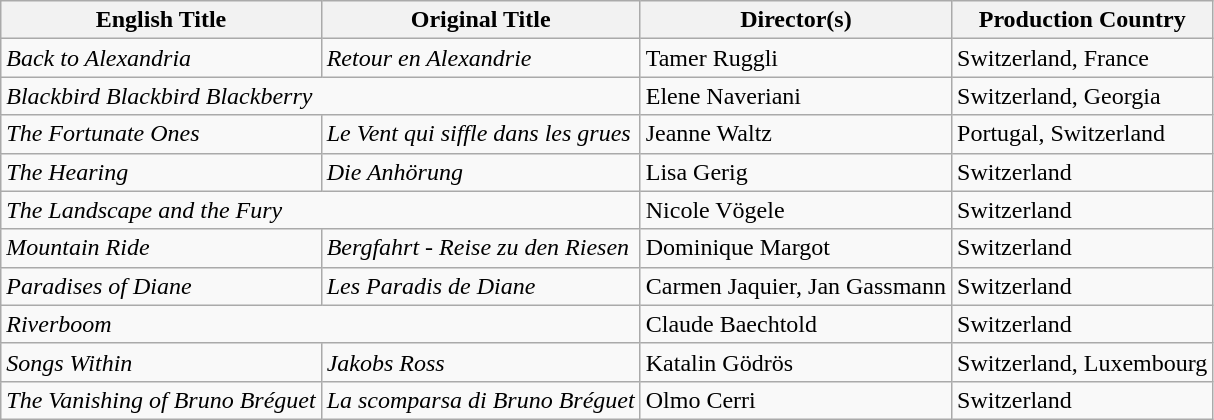<table class="wikitable">
<tr>
<th scope="col">English Title</th>
<th scope="col">Original Title</th>
<th scope="col">Director(s)</th>
<th scope="col">Production Country</th>
</tr>
<tr>
<td><em>Back to Alexandria</em></td>
<td><em>Retour en Alexandrie</em></td>
<td>Tamer Ruggli</td>
<td>Switzerland, France</td>
</tr>
<tr>
<td colspan="2"><em>Blackbird Blackbird Blackberry</em></td>
<td>Elene Naveriani</td>
<td>Switzerland, Georgia</td>
</tr>
<tr>
<td><em>The Fortunate Ones</em></td>
<td><em>Le Vent qui siffle dans les grues</em></td>
<td>Jeanne Waltz</td>
<td>Portugal, Switzerland</td>
</tr>
<tr>
<td><em>The Hearing</em></td>
<td><em>Die Anhörung</em></td>
<td>Lisa Gerig</td>
<td>Switzerland</td>
</tr>
<tr>
<td colspan="2"><em>The Landscape and the Fury</em></td>
<td>Nicole Vögele</td>
<td>Switzerland</td>
</tr>
<tr>
<td><em>Mountain Ride</em></td>
<td><em>Bergfahrt - Reise zu den Riesen</em></td>
<td>Dominique Margot</td>
<td>Switzerland</td>
</tr>
<tr>
<td><em>Paradises of Diane</em></td>
<td><em>Les Paradis de Diane</em></td>
<td>Carmen Jaquier, Jan Gassmann</td>
<td>Switzerland</td>
</tr>
<tr>
<td colspan="2"><em>Riverboom</em></td>
<td>Claude Baechtold</td>
<td>Switzerland</td>
</tr>
<tr>
<td><em>Songs Within</em></td>
<td><em>Jakobs Ross</em></td>
<td>Katalin Gödrös</td>
<td>Switzerland, Luxembourg</td>
</tr>
<tr>
<td><em>The Vanishing of Bruno Bréguet</em></td>
<td><em>La scomparsa di Bruno Bréguet</em></td>
<td>Olmo Cerri</td>
<td>Switzerland</td>
</tr>
</table>
